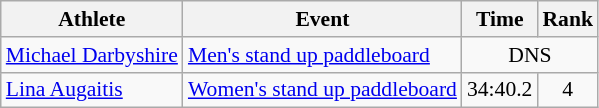<table class=wikitable style=font-size:90%;text-align:center>
<tr>
<th>Athlete</th>
<th>Event</th>
<th>Time</th>
<th>Rank</th>
</tr>
<tr>
<td align=left><a href='#'>Michael Darbyshire</a></td>
<td align=left><a href='#'>Men's stand up paddleboard</a></td>
<td colspan=2>DNS</td>
</tr>
<tr>
<td align=left><a href='#'>Lina Augaitis</a></td>
<td align=left><a href='#'>Women's stand up paddleboard</a></td>
<td>34:40.2</td>
<td>4</td>
</tr>
</table>
